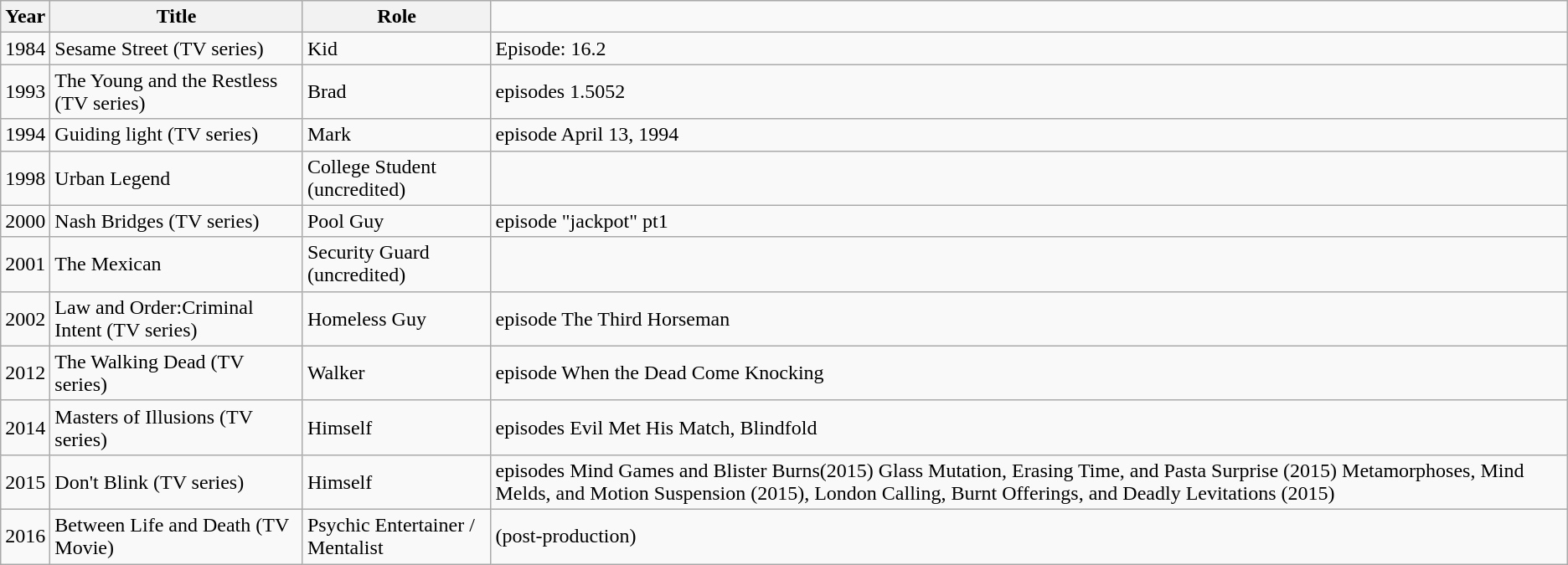<table class="wikitable sortable">
<tr>
<th>Year</th>
<th>Title</th>
<th>Role</th>
</tr>
<tr>
<td>1984</td>
<td>Sesame Street (TV series)</td>
<td>Kid</td>
<td>Episode: 16.2</td>
</tr>
<tr>
<td>1993</td>
<td>The Young and the Restless (TV series)</td>
<td>Brad</td>
<td>episodes 1.5052</td>
</tr>
<tr>
<td>1994</td>
<td>Guiding light (TV series)</td>
<td>Mark</td>
<td>episode April 13, 1994</td>
</tr>
<tr>
<td>1998</td>
<td>Urban Legend</td>
<td>College Student (uncredited)</td>
</tr>
<tr>
<td>2000</td>
<td>Nash Bridges (TV series)</td>
<td>Pool Guy</td>
<td>episode "jackpot" pt1</td>
</tr>
<tr>
<td>2001</td>
<td>The Mexican</td>
<td>Security Guard (uncredited)</td>
</tr>
<tr>
<td>2002</td>
<td>Law and Order:Criminal Intent (TV series)</td>
<td>Homeless Guy</td>
<td>episode The Third Horseman</td>
</tr>
<tr>
<td>2012</td>
<td>The Walking Dead (TV series)</td>
<td>Walker</td>
<td>episode When the Dead Come Knocking</td>
</tr>
<tr>
<td>2014</td>
<td>Masters of Illusions (TV series)</td>
<td>Himself</td>
<td>episodes Evil Met His Match, Blindfold</td>
</tr>
<tr>
<td>2015</td>
<td>Don't Blink (TV series)</td>
<td>Himself</td>
<td>episodes Mind Games and Blister Burns(2015) Glass Mutation, Erasing Time, and Pasta Surprise (2015) Metamorphoses, Mind Melds, and Motion Suspension (2015), London Calling, Burnt Offerings, and Deadly Levitations (2015)</td>
</tr>
<tr>
<td>2016</td>
<td>Between Life and Death (TV Movie)</td>
<td>Psychic Entertainer / Mentalist</td>
<td>(post-production)</td>
</tr>
</table>
